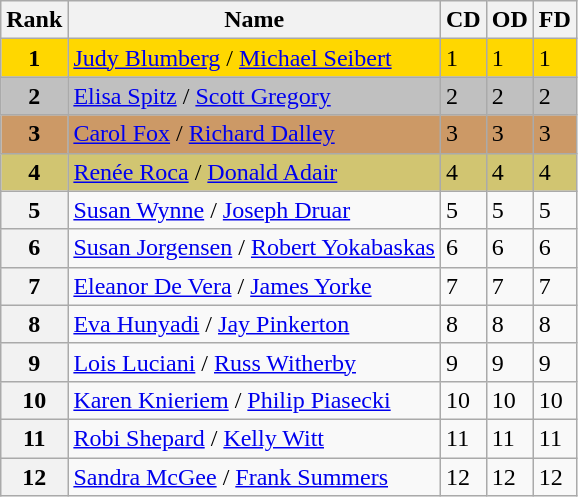<table class="wikitable">
<tr>
<th>Rank</th>
<th>Name</th>
<th>CD</th>
<th>OD</th>
<th>FD</th>
</tr>
<tr bgcolor="gold">
<td align="center"><strong>1</strong></td>
<td><a href='#'>Judy Blumberg</a> / <a href='#'>Michael Seibert</a></td>
<td>1</td>
<td>1</td>
<td>1</td>
</tr>
<tr bgcolor="silver">
<td align="center"><strong>2</strong></td>
<td><a href='#'>Elisa Spitz</a> / <a href='#'>Scott Gregory</a></td>
<td>2</td>
<td>2</td>
<td>2</td>
</tr>
<tr bgcolor="cc9966">
<td align="center"><strong>3</strong></td>
<td><a href='#'>Carol Fox</a> / <a href='#'>Richard Dalley</a></td>
<td>3</td>
<td>3</td>
<td>3</td>
</tr>
<tr bgcolor="d1c571">
<td align="center"><strong>4</strong></td>
<td><a href='#'>Renée Roca</a> / <a href='#'>Donald Adair</a></td>
<td>4</td>
<td>4</td>
<td>4</td>
</tr>
<tr>
<th>5</th>
<td><a href='#'>Susan Wynne</a> / <a href='#'>Joseph Druar</a></td>
<td>5</td>
<td>5</td>
<td>5</td>
</tr>
<tr>
<th>6</th>
<td><a href='#'>Susan Jorgensen</a> / <a href='#'>Robert Yokabaskas</a></td>
<td>6</td>
<td>6</td>
<td>6</td>
</tr>
<tr>
<th>7</th>
<td><a href='#'>Eleanor De Vera</a> / <a href='#'>James Yorke</a></td>
<td>7</td>
<td>7</td>
<td>7</td>
</tr>
<tr>
<th>8</th>
<td><a href='#'>Eva Hunyadi</a> / <a href='#'>Jay Pinkerton</a></td>
<td>8</td>
<td>8</td>
<td>8</td>
</tr>
<tr>
<th>9</th>
<td><a href='#'>Lois Luciani</a> / <a href='#'>Russ Witherby</a></td>
<td>9</td>
<td>9</td>
<td>9</td>
</tr>
<tr>
<th>10</th>
<td><a href='#'>Karen Knieriem</a> / <a href='#'>Philip Piasecki</a></td>
<td>10</td>
<td>10</td>
<td>10</td>
</tr>
<tr>
<th>11</th>
<td><a href='#'>Robi Shepard</a> / <a href='#'>Kelly Witt</a></td>
<td>11</td>
<td>11</td>
<td>11</td>
</tr>
<tr>
<th>12</th>
<td><a href='#'>Sandra McGee</a> / <a href='#'>Frank Summers</a></td>
<td>12</td>
<td>12</td>
<td>12</td>
</tr>
</table>
